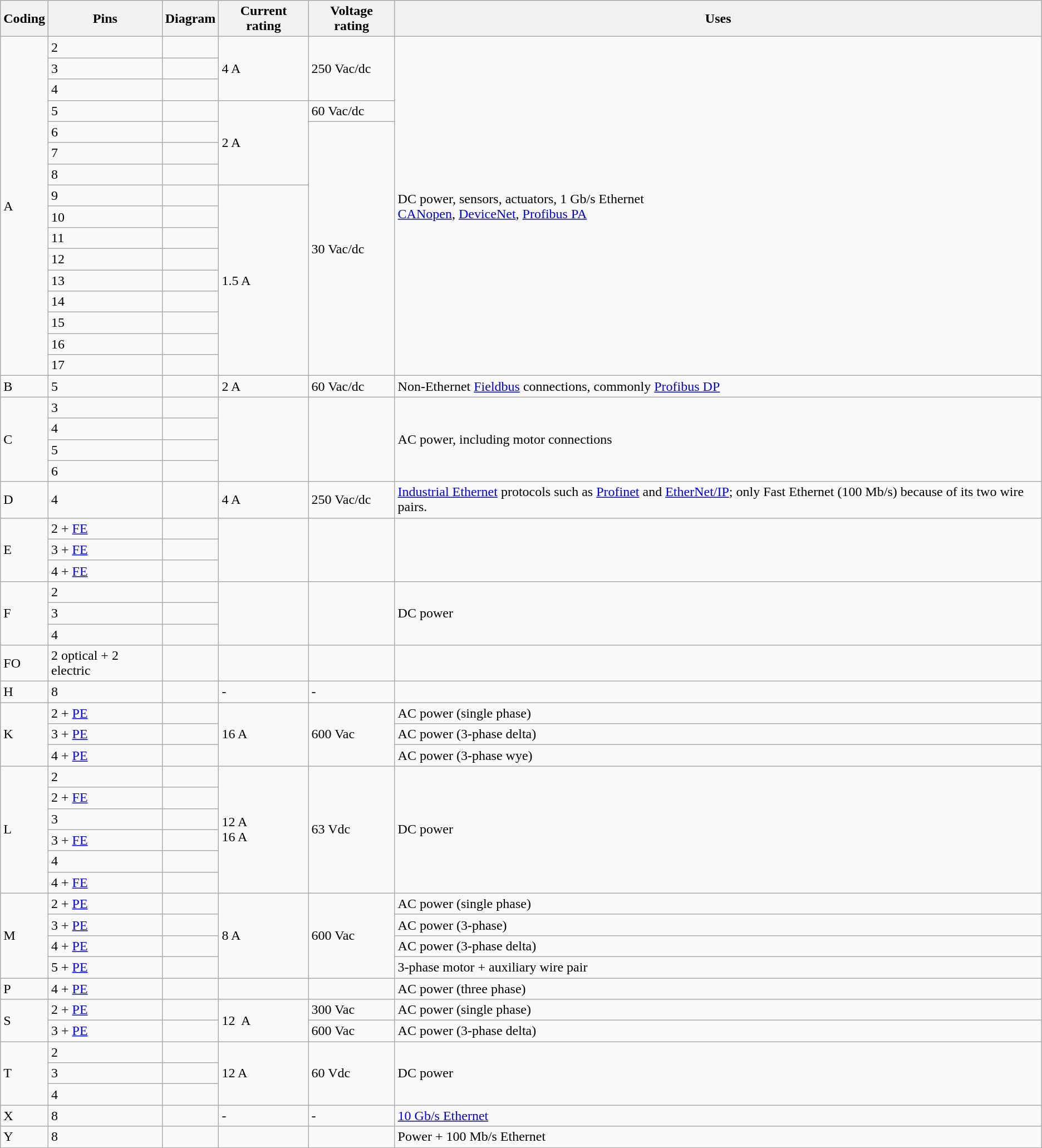<table class="wikitable">
<tr>
<th>Coding</th>
<th>Pins</th>
<th>Diagram</th>
<th>Current rating</th>
<th>Voltage rating</th>
<th>Uses</th>
</tr>
<tr>
<td rowspan=16>A</td>
<td>2</td>
<td></td>
<td rowspan=3>4 A</td>
<td rowspan=3>250 Vac/dc</td>
<td rowspan=16>DC power, sensors, actuators, 1 Gb/s Ethernet<br><a href='#'>CANopen</a>, <a href='#'>DeviceNet</a>, <a href='#'>Profibus PA</a></td>
</tr>
<tr>
<td>3</td>
<td></td>
</tr>
<tr>
<td>4</td>
<td></td>
</tr>
<tr>
<td>5</td>
<td></td>
<td rowspan=4>2 A</td>
<td>60 Vac/dc</td>
</tr>
<tr>
<td>6</td>
<td></td>
<td rowspan=12>30 Vac/dc</td>
</tr>
<tr>
<td>7</td>
<td></td>
</tr>
<tr>
<td>8</td>
<td></td>
</tr>
<tr>
<td>9</td>
<td></td>
<td rowspan=9>1.5 A</td>
</tr>
<tr>
<td>10</td>
<td></td>
</tr>
<tr>
<td>11</td>
<td></td>
</tr>
<tr>
<td>12</td>
<td></td>
</tr>
<tr>
<td>13</td>
<td></td>
</tr>
<tr>
<td>14</td>
<td></td>
</tr>
<tr>
<td>15</td>
<td></td>
</tr>
<tr>
<td>16</td>
<td></td>
</tr>
<tr>
<td>17</td>
<td></td>
</tr>
<tr>
<td>B</td>
<td>5</td>
<td></td>
<td>2 A</td>
<td>60 Vac/dc</td>
<td>Non-Ethernet <a href='#'>Fieldbus</a> connections, commonly <a href='#'>Profibus DP</a></td>
</tr>
<tr>
<td rowspan=4>C</td>
<td>3</td>
<td></td>
<td rowspan=4></td>
<td rowspan=4></td>
<td rowspan=4>AC power, including motor connections</td>
</tr>
<tr>
<td>4</td>
<td></td>
</tr>
<tr>
<td>5</td>
<td></td>
</tr>
<tr>
<td>6</td>
<td></td>
</tr>
<tr>
<td>D</td>
<td>4</td>
<td></td>
<td>4 A</td>
<td>250 Vac/dc</td>
<td><a href='#'>Industrial Ethernet</a> protocols such as <a href='#'>Profinet</a> and <a href='#'>EtherNet/IP</a>; only Fast Ethernet (100 Mb/s) because of its two wire pairs.</td>
</tr>
<tr>
<td rowspan=3>E</td>
<td>2 + <a href='#'>FE</a></td>
<td></td>
<td rowspan=3></td>
<td rowspan=3></td>
<td rowspan=3></td>
</tr>
<tr>
<td>3 + <a href='#'>FE</a></td>
<td></td>
</tr>
<tr>
<td>4 + <a href='#'>FE</a></td>
<td></td>
</tr>
<tr>
<td rowspan=3>F</td>
<td>2</td>
<td></td>
<td rowspan=3></td>
<td rowspan=3></td>
<td rowspan=3>DC power</td>
</tr>
<tr>
<td>3</td>
<td></td>
</tr>
<tr>
<td>4</td>
<td></td>
</tr>
<tr>
<td>FO</td>
<td>2 optical + 2 electric</td>
<td></td>
<td></td>
<td></td>
</tr>
<tr>
<td>H</td>
<td>8</td>
<td></td>
<td>-</td>
<td>-</td>
<td></td>
</tr>
<tr>
<td rowspan=3>K</td>
<td>2 + <a href='#'>PE</a></td>
<td></td>
<td rowspan=3>16 A</td>
<td rowspan=3>600 Vac</td>
<td>AC power (single phase)</td>
</tr>
<tr>
<td>3 + <a href='#'>PE</a></td>
<td></td>
<td>AC power (3-phase delta)</td>
</tr>
<tr>
<td>4 + <a href='#'>PE</a></td>
<td></td>
<td>AC power (3-phase wye)</td>
</tr>
<tr>
<td rowspan=6>L</td>
<td>2</td>
<td></td>
<td rowspan=6>12 A<br>16 A</td>
<td rowspan=6>63 Vdc</td>
<td rowspan=6>DC power</td>
</tr>
<tr>
<td>2 + <a href='#'>FE</a></td>
<td></td>
</tr>
<tr>
<td>3</td>
<td></td>
</tr>
<tr>
<td>3 + <a href='#'>FE</a></td>
<td></td>
</tr>
<tr>
<td>4</td>
<td></td>
</tr>
<tr>
<td>4 + <a href='#'>FE</a></td>
<td></td>
</tr>
<tr>
<td rowspan=4>M</td>
<td>2 + <a href='#'>PE</a></td>
<td></td>
<td rowspan=4>8 A</td>
<td rowspan=4>600 Vac</td>
<td>AC power (single phase)</td>
</tr>
<tr>
<td>3 + <a href='#'>PE</a></td>
<td></td>
<td>AC power (3-phase)</td>
</tr>
<tr>
<td>4 + <a href='#'>PE</a></td>
<td></td>
<td>AC power (3-phase delta)</td>
</tr>
<tr>
<td>5 + <a href='#'>PE</a></td>
<td></td>
<td>3-phase motor + auxiliary wire pair</td>
</tr>
<tr>
<td>P</td>
<td>4 + <a href='#'>PE</a></td>
<td></td>
<td></td>
<td></td>
<td>AC power (three phase)</td>
</tr>
<tr>
<td rowspan=2>S</td>
<td>2 + <a href='#'>PE</a></td>
<td></td>
<td rowspan=2>12  A</td>
<td>300 Vac</td>
<td>AC power (single phase)</td>
</tr>
<tr>
<td>3 + <a href='#'>PE</a></td>
<td></td>
<td>600 Vac</td>
<td>AC power (3-phase delta)</td>
</tr>
<tr>
<td rowspan=3>T</td>
<td>2</td>
<td></td>
<td rowspan=3>12 A</td>
<td rowspan=3>60 Vdc</td>
<td rowspan=3>DC power</td>
</tr>
<tr>
<td>3</td>
<td></td>
</tr>
<tr>
<td>4</td>
<td></td>
</tr>
<tr>
<td>X</td>
<td>8</td>
<td></td>
<td>-</td>
<td>-</td>
<td><a href='#'>10 Gb/s Ethernet</a></td>
</tr>
<tr>
<td>Y</td>
<td>8</td>
<td></td>
<td></td>
<td></td>
<td>Power + 100 Mb/s Ethernet</td>
</tr>
</table>
